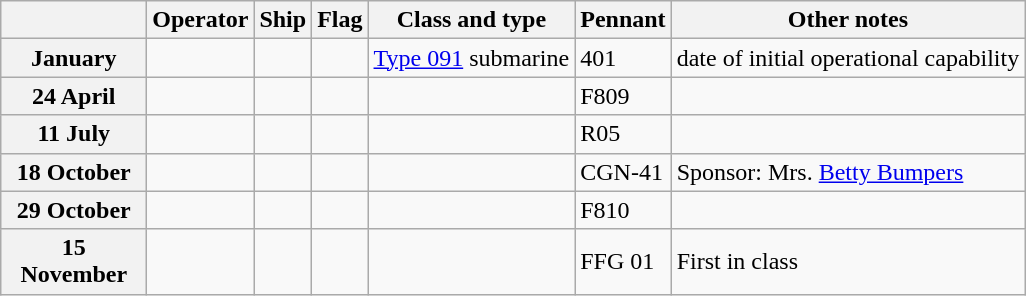<table class="wikitable">
<tr>
<th width="90"></th>
<th>Operator</th>
<th>Ship</th>
<th>Flag</th>
<th>Class and type</th>
<th>Pennant</th>
<th>Other notes</th>
</tr>
<tr ---->
<th>January</th>
<td></td>
<td><strong></strong></td>
<td></td>
<td><a href='#'>Type 091</a> submarine</td>
<td>401</td>
<td>date of initial operational capability</td>
</tr>
<tr ---->
<th>24 April</th>
<td></td>
<td><strong></strong></td>
<td></td>
<td></td>
<td>F809</td>
<td></td>
</tr>
<tr ---->
<th>11 July</th>
<td></td>
<td><strong></strong></td>
<td></td>
<td></td>
<td>R05</td>
<td></td>
</tr>
<tr ---->
<th>18 October</th>
<td></td>
<td><strong></strong></td>
<td></td>
<td></td>
<td>CGN-41</td>
<td>Sponsor: Mrs. <a href='#'>Betty Bumpers</a></td>
</tr>
<tr ---->
<th>29 October</th>
<td></td>
<td><strong></strong></td>
<td></td>
<td></td>
<td>F810</td>
<td></td>
</tr>
<tr ---->
<th>15 November</th>
<td></td>
<td><strong></strong></td>
<td></td>
<td></td>
<td>FFG 01</td>
<td>First in class</td>
</tr>
</table>
